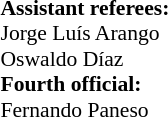<table width=50% style="font-size: 90%">
<tr>
<td><br><strong>Assistant referees:</strong>
<br> Jorge Luís Arango
<br> Oswaldo Díaz
<br><strong>Fourth official:</strong>
<br> Fernando Paneso</td>
</tr>
</table>
